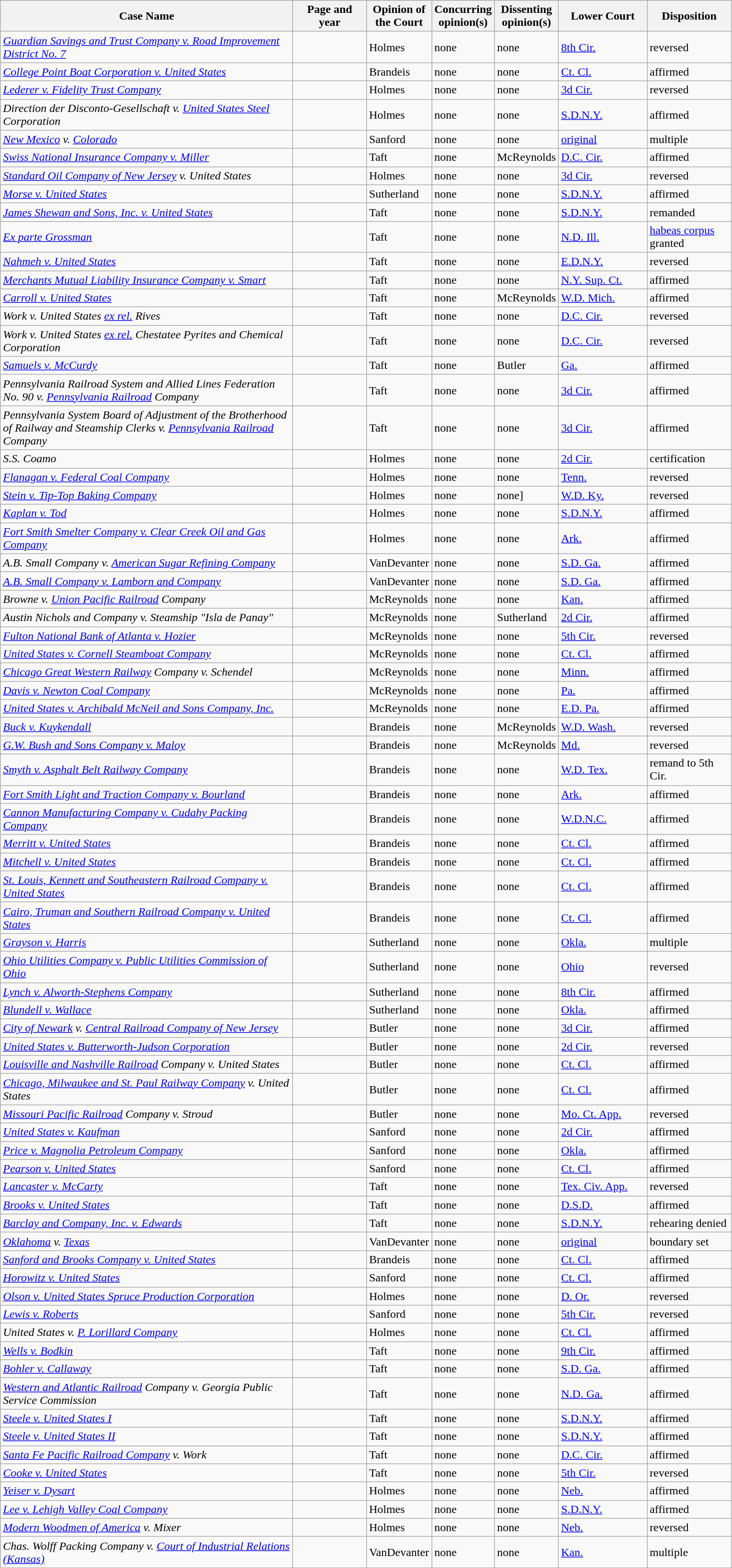<table class="wikitable sortable">
<tr>
<th scope="col" style="width: 400px;">Case Name</th>
<th scope="col" style="width: 95px;">Page and year</th>
<th scope="col" style="width: 10px;">Opinion of the Court</th>
<th scope="col" style="width: 10px;">Concurring opinion(s)</th>
<th scope="col" style="width: 10px;">Dissenting opinion(s)</th>
<th scope="col" style="width: 116px;">Lower Court</th>
<th scope="col" style="width: 110px;">Disposition</th>
</tr>
<tr>
<td><em><a href='#'>Guardian Savings and Trust Company v. Road Improvement District No. 7</a></em></td>
<td align="right"></td>
<td>Holmes</td>
<td>none</td>
<td>none</td>
<td><a href='#'>8th Cir.</a></td>
<td>reversed</td>
</tr>
<tr>
<td><em><a href='#'>College Point Boat Corporation v. United States</a></em></td>
<td align="right"></td>
<td>Brandeis</td>
<td>none</td>
<td>none</td>
<td><a href='#'>Ct. Cl.</a></td>
<td>affirmed</td>
</tr>
<tr>
<td><em><a href='#'>Lederer v. Fidelity Trust Company</a></em></td>
<td align="right"></td>
<td>Holmes</td>
<td>none</td>
<td>none</td>
<td><a href='#'>3d Cir.</a></td>
<td>reversed</td>
</tr>
<tr>
<td><em>Direction der Disconto-Gesellschaft v. <a href='#'>United States Steel</a> Corporation</em></td>
<td align="right"></td>
<td>Holmes</td>
<td>none</td>
<td>none</td>
<td><a href='#'>S.D.N.Y.</a></td>
<td>affirmed</td>
</tr>
<tr>
<td><em><a href='#'>New Mexico</a> v. <a href='#'>Colorado</a></em></td>
<td align="right"></td>
<td>Sanford</td>
<td>none</td>
<td>none</td>
<td><a href='#'>original</a></td>
<td>multiple</td>
</tr>
<tr>
<td><em><a href='#'>Swiss National Insurance Company v. Miller</a></em></td>
<td align="right"></td>
<td>Taft</td>
<td>none</td>
<td>McReynolds</td>
<td><a href='#'>D.C. Cir.</a></td>
<td>affirmed</td>
</tr>
<tr>
<td><em><a href='#'>Standard Oil Company of New Jersey</a> v. United States</em></td>
<td align="right"></td>
<td>Holmes</td>
<td>none</td>
<td>none</td>
<td><a href='#'>3d Cir.</a></td>
<td>reversed</td>
</tr>
<tr>
<td><em><a href='#'>Morse v. United States</a></em></td>
<td align="right"></td>
<td>Sutherland</td>
<td>none</td>
<td>none</td>
<td><a href='#'>S.D.N.Y.</a></td>
<td>affirmed</td>
</tr>
<tr>
<td><em><a href='#'>James Shewan and Sons, Inc. v. United States</a></em></td>
<td align="right"></td>
<td>Taft</td>
<td>none</td>
<td>none</td>
<td><a href='#'>S.D.N.Y.</a></td>
<td>remanded</td>
</tr>
<tr>
<td><em><a href='#'>Ex parte Grossman</a></em></td>
<td align="right"></td>
<td>Taft</td>
<td>none</td>
<td>none</td>
<td><a href='#'>N.D. Ill.</a></td>
<td><a href='#'>habeas corpus</a> granted</td>
</tr>
<tr>
<td><em><a href='#'>Nahmeh v. United States</a></em></td>
<td align="right"></td>
<td>Taft</td>
<td>none</td>
<td>none</td>
<td><a href='#'>E.D.N.Y.</a></td>
<td>reversed</td>
</tr>
<tr>
<td><em><a href='#'>Merchants Mutual Liability Insurance Company v. Smart</a></em></td>
<td align="right"></td>
<td>Taft</td>
<td>none</td>
<td>none</td>
<td><a href='#'>N.Y. Sup. Ct.</a></td>
<td>affirmed</td>
</tr>
<tr>
<td><em><a href='#'>Carroll v. United States</a></em></td>
<td align="right"></td>
<td>Taft</td>
<td>none</td>
<td>McReynolds</td>
<td><a href='#'>W.D. Mich.</a></td>
<td>affirmed</td>
</tr>
<tr>
<td><em>Work v. United States <a href='#'>ex rel.</a> Rives</em></td>
<td align="right"></td>
<td>Taft</td>
<td>none</td>
<td>none</td>
<td><a href='#'>D.C. Cir.</a></td>
<td>reversed</td>
</tr>
<tr>
<td><em>Work v. United States <a href='#'>ex rel.</a> Chestatee Pyrites and Chemical Corporation</em></td>
<td align="right"></td>
<td>Taft</td>
<td>none</td>
<td>none</td>
<td><a href='#'>D.C. Cir.</a></td>
<td>reversed</td>
</tr>
<tr>
<td><em><a href='#'>Samuels v. McCurdy</a></em></td>
<td align="right"></td>
<td>Taft</td>
<td>none</td>
<td>Butler</td>
<td><a href='#'>Ga.</a></td>
<td>affirmed</td>
</tr>
<tr>
<td><em>Pennsylvania Railroad System and Allied Lines Federation No. 90 v. <a href='#'>Pennsylvania Railroad</a> Company</em></td>
<td align="right"></td>
<td>Taft</td>
<td>none</td>
<td>none</td>
<td><a href='#'>3d Cir.</a></td>
<td>affirmed</td>
</tr>
<tr>
<td><em>Pennsylvania System Board of Adjustment of the Brotherhood of Railway and Steamship Clerks v. <a href='#'>Pennsylvania Railroad</a> Company</em></td>
<td align="right"></td>
<td>Taft</td>
<td>none</td>
<td>none</td>
<td><a href='#'>3d Cir.</a></td>
<td>affirmed</td>
</tr>
<tr>
<td><em>S.S. Coamo</em></td>
<td align="right"></td>
<td>Holmes</td>
<td>none</td>
<td>none</td>
<td><a href='#'>2d Cir.</a></td>
<td>certification</td>
</tr>
<tr>
<td><em><a href='#'>Flanagan v. Federal Coal Company</a></em></td>
<td align="right"></td>
<td>Holmes</td>
<td>none</td>
<td>none</td>
<td><a href='#'>Tenn.</a></td>
<td>reversed</td>
</tr>
<tr>
<td><em><a href='#'>Stein v. Tip-Top Baking Company</a></em></td>
<td align="right"></td>
<td>Holmes</td>
<td>none</td>
<td>none]</td>
<td><a href='#'>W.D. Ky.</a></td>
<td>reversed</td>
</tr>
<tr>
<td><em><a href='#'>Kaplan v. Tod</a></em></td>
<td align="right"></td>
<td>Holmes</td>
<td>none</td>
<td>none</td>
<td><a href='#'>S.D.N.Y.</a></td>
<td>affirmed</td>
</tr>
<tr>
<td><em><a href='#'>Fort Smith Smelter Company v. Clear Creek Oil and Gas Company</a></em></td>
<td align="right"></td>
<td>Holmes</td>
<td>none</td>
<td>none</td>
<td><a href='#'>Ark.</a></td>
<td>affirmed</td>
</tr>
<tr>
<td><em>A.B. Small Company v. <a href='#'>American Sugar Refining Company</a></em></td>
<td align="right"></td>
<td>VanDevanter</td>
<td>none</td>
<td>none</td>
<td><a href='#'>S.D. Ga.</a></td>
<td>affirmed</td>
</tr>
<tr>
<td><em><a href='#'>A.B. Small Company v. Lamborn and Company</a></em></td>
<td align="right"></td>
<td>VanDevanter</td>
<td>none</td>
<td>none</td>
<td><a href='#'>S.D. Ga.</a></td>
<td>affirmed</td>
</tr>
<tr>
<td><em>Browne v. <a href='#'>Union Pacific Railroad</a> Company</em></td>
<td align="right"></td>
<td>McReynolds</td>
<td>none</td>
<td>none</td>
<td><a href='#'>Kan.</a></td>
<td>affirmed</td>
</tr>
<tr>
<td><em>Austin Nichols and Company v. Steamship "Isla de Panay"</em></td>
<td align="right"></td>
<td>McReynolds</td>
<td>none</td>
<td>Sutherland</td>
<td><a href='#'>2d Cir.</a></td>
<td>affirmed</td>
</tr>
<tr>
<td><em><a href='#'>Fulton National Bank of Atlanta v. Hozier</a></em></td>
<td align="right"></td>
<td>McReynolds</td>
<td>none</td>
<td>none</td>
<td><a href='#'>5th Cir.</a></td>
<td>reversed</td>
</tr>
<tr>
<td><em><a href='#'>United States v. Cornell Steamboat Company</a></em></td>
<td align="right"></td>
<td>McReynolds</td>
<td>none</td>
<td>none</td>
<td><a href='#'>Ct. Cl.</a></td>
<td>affirmed</td>
</tr>
<tr>
<td><em><a href='#'>Chicago Great Western Railway</a> Company v. Schendel</em></td>
<td align="right"></td>
<td>McReynolds</td>
<td>none</td>
<td>none</td>
<td><a href='#'>Minn.</a></td>
<td>affirmed</td>
</tr>
<tr>
<td><em><a href='#'>Davis v. Newton Coal Company</a></em></td>
<td align="right"></td>
<td>McReynolds</td>
<td>none</td>
<td>none</td>
<td><a href='#'>Pa.</a></td>
<td>affirmed</td>
</tr>
<tr>
<td><em><a href='#'>United States v. Archibald McNeil and Sons Company, Inc.</a></em></td>
<td align="right"></td>
<td>McReynolds</td>
<td>none</td>
<td>none</td>
<td><a href='#'>E.D. Pa.</a></td>
<td>affirmed</td>
</tr>
<tr>
<td><em><a href='#'>Buck v. Kuykendall</a></em></td>
<td align="right"></td>
<td>Brandeis</td>
<td>none</td>
<td>McReynolds</td>
<td><a href='#'>W.D. Wash.</a></td>
<td>reversed</td>
</tr>
<tr>
<td><em><a href='#'>G.W. Bush and Sons Company v. Maloy</a></em></td>
<td align="right"></td>
<td>Brandeis</td>
<td>none</td>
<td>McReynolds</td>
<td><a href='#'>Md.</a></td>
<td>reversed</td>
</tr>
<tr>
<td><em><a href='#'>Smyth v. Asphalt Belt Railway Company</a></em></td>
<td align="right"></td>
<td>Brandeis</td>
<td>none</td>
<td>none</td>
<td><a href='#'>W.D. Tex.</a></td>
<td>remand to 5th Cir.</td>
</tr>
<tr>
<td><em><a href='#'>Fort Smith Light and Traction Company v. Bourland</a></em></td>
<td align="right"></td>
<td>Brandeis</td>
<td>none</td>
<td>none</td>
<td><a href='#'>Ark.</a></td>
<td>affirmed</td>
</tr>
<tr>
<td><em><a href='#'>Cannon Manufacturing Company v. Cudahy Packing Company</a></em></td>
<td align="right"></td>
<td>Brandeis</td>
<td>none</td>
<td>none</td>
<td><a href='#'>W.D.N.C.</a></td>
<td>affirmed</td>
</tr>
<tr>
<td><em><a href='#'>Merritt v. United States</a></em></td>
<td align="right"></td>
<td>Brandeis</td>
<td>none</td>
<td>none</td>
<td><a href='#'>Ct. Cl.</a></td>
<td>affirmed</td>
</tr>
<tr>
<td><em><a href='#'>Mitchell v. United States</a></em></td>
<td align="right"></td>
<td>Brandeis</td>
<td>none</td>
<td>none</td>
<td><a href='#'>Ct. Cl.</a></td>
<td>affirmed</td>
</tr>
<tr>
<td><em><a href='#'>St. Louis, Kennett and Southeastern Railroad Company v. United States</a></em></td>
<td align="right"></td>
<td>Brandeis</td>
<td>none</td>
<td>none</td>
<td><a href='#'>Ct. Cl.</a></td>
<td>affirmed</td>
</tr>
<tr>
<td><em><a href='#'>Cairo, Truman and Southern Railroad Company v. United States</a></em></td>
<td align="right"></td>
<td>Brandeis</td>
<td>none</td>
<td>none</td>
<td><a href='#'>Ct. Cl.</a></td>
<td>affirmed</td>
</tr>
<tr>
<td><em><a href='#'>Grayson v. Harris</a></em></td>
<td align="right"></td>
<td>Sutherland</td>
<td>none</td>
<td>none</td>
<td><a href='#'>Okla.</a></td>
<td>multiple</td>
</tr>
<tr>
<td><em><a href='#'>Ohio Utilities Company v. Public Utilities Commission of Ohio</a></em></td>
<td align="right"></td>
<td>Sutherland</td>
<td>none</td>
<td>none</td>
<td><a href='#'>Ohio</a></td>
<td>reversed</td>
</tr>
<tr>
<td><em><a href='#'>Lynch v. Alworth-Stephens Company</a></em></td>
<td align="right"></td>
<td>Sutherland</td>
<td>none</td>
<td>none</td>
<td><a href='#'>8th Cir.</a></td>
<td>affirmed</td>
</tr>
<tr>
<td><em><a href='#'>Blundell v. Wallace</a></em></td>
<td align="right"></td>
<td>Sutherland</td>
<td>none</td>
<td>none</td>
<td><a href='#'>Okla.</a></td>
<td>affirmed</td>
</tr>
<tr>
<td><em><a href='#'>City of Newark</a> v. <a href='#'>Central Railroad Company of New Jersey</a></em></td>
<td align="right"></td>
<td>Butler</td>
<td>none</td>
<td>none</td>
<td><a href='#'>3d Cir.</a></td>
<td>affirmed</td>
</tr>
<tr>
<td><em><a href='#'>United States v. Butterworth-Judson Corporation</a></em></td>
<td align="right"></td>
<td>Butler</td>
<td>none</td>
<td>none</td>
<td><a href='#'>2d Cir.</a></td>
<td>reversed</td>
</tr>
<tr>
<td><em><a href='#'>Louisville and Nashville Railroad</a> Company v. United States</em></td>
<td align="right"></td>
<td>Butler</td>
<td>none</td>
<td>none</td>
<td><a href='#'>Ct. Cl.</a></td>
<td>affirmed</td>
</tr>
<tr>
<td><em><a href='#'>Chicago, Milwaukee and St. Paul Railway Company</a> v. United States</em></td>
<td align="right"></td>
<td>Butler</td>
<td>none</td>
<td>none</td>
<td><a href='#'>Ct. Cl.</a></td>
<td>affirmed</td>
</tr>
<tr>
<td><em><a href='#'>Missouri Pacific Railroad</a> Company v. Stroud</em></td>
<td align="right"></td>
<td>Butler</td>
<td>none</td>
<td>none</td>
<td><a href='#'>Mo. Ct. App.</a></td>
<td>reversed</td>
</tr>
<tr>
<td><em><a href='#'>United States v. Kaufman</a></em></td>
<td align="right"></td>
<td>Sanford</td>
<td>none</td>
<td>none</td>
<td><a href='#'>2d Cir.</a></td>
<td>affirmed</td>
</tr>
<tr>
<td><em><a href='#'>Price v. Magnolia Petroleum Company</a></em></td>
<td align="right"></td>
<td>Sanford</td>
<td>none</td>
<td>none</td>
<td><a href='#'>Okla.</a></td>
<td>affirmed</td>
</tr>
<tr>
<td><em><a href='#'>Pearson v. United States</a></em></td>
<td align="right"></td>
<td>Sanford</td>
<td>none</td>
<td>none</td>
<td><a href='#'>Ct. Cl.</a></td>
<td>affirmed</td>
</tr>
<tr>
<td><em><a href='#'>Lancaster v. McCarty</a></em></td>
<td align="right"></td>
<td>Taft</td>
<td>none</td>
<td>none</td>
<td><a href='#'>Tex. Civ. App.</a></td>
<td>reversed</td>
</tr>
<tr>
<td><em><a href='#'>Brooks v. United States</a></em></td>
<td align="right"></td>
<td>Taft</td>
<td>none</td>
<td>none</td>
<td><a href='#'>D.S.D.</a></td>
<td>affirmed</td>
</tr>
<tr>
<td><em><a href='#'>Barclay and Company, Inc. v. Edwards</a></em></td>
<td align="right"></td>
<td>Taft</td>
<td>none</td>
<td>none</td>
<td><a href='#'>S.D.N.Y.</a></td>
<td>rehearing denied</td>
</tr>
<tr>
<td><em><a href='#'>Oklahoma</a> v. <a href='#'>Texas</a></em></td>
<td align="right"></td>
<td>VanDevanter</td>
<td>none</td>
<td>none</td>
<td><a href='#'>original</a></td>
<td>boundary set</td>
</tr>
<tr>
<td><em><a href='#'>Sanford and Brooks Company v. United States</a></em></td>
<td align="right"></td>
<td>Brandeis</td>
<td>none</td>
<td>none</td>
<td><a href='#'>Ct. Cl.</a></td>
<td>affirmed</td>
</tr>
<tr>
<td><em><a href='#'>Horowitz v. United States</a></em></td>
<td align="right"></td>
<td>Sanford</td>
<td>none</td>
<td>none</td>
<td><a href='#'>Ct. Cl.</a></td>
<td>affirmed</td>
</tr>
<tr>
<td><em><a href='#'>Olson v. United States Spruce Production Corporation</a></em></td>
<td align="right"></td>
<td>Holmes</td>
<td>none</td>
<td>none</td>
<td><a href='#'>D. Or.</a></td>
<td>reversed</td>
</tr>
<tr>
<td><em><a href='#'>Lewis v. Roberts</a></em></td>
<td align="right"></td>
<td>Sanford</td>
<td>none</td>
<td>none</td>
<td><a href='#'>5th Cir.</a></td>
<td>reversed</td>
</tr>
<tr>
<td><em>United States v. <a href='#'>P. Lorillard Company</a></em></td>
<td align="right"></td>
<td>Holmes</td>
<td>none</td>
<td>none</td>
<td><a href='#'>Ct. Cl.</a></td>
<td>affirmed</td>
</tr>
<tr>
<td><em><a href='#'>Wells v. Bodkin</a></em></td>
<td align="right"></td>
<td>Taft</td>
<td>none</td>
<td>none</td>
<td><a href='#'>9th Cir.</a></td>
<td>affirmed</td>
</tr>
<tr>
<td><em><a href='#'>Bohler v. Callaway</a></em></td>
<td align="right"></td>
<td>Taft</td>
<td>none</td>
<td>none</td>
<td><a href='#'>S.D. Ga.</a></td>
<td>affirmed</td>
</tr>
<tr>
<td><em><a href='#'>Western and Atlantic Railroad</a> Company v. Georgia Public Service Commission</em></td>
<td align="right"></td>
<td>Taft</td>
<td>none</td>
<td>none</td>
<td><a href='#'>N.D. Ga.</a></td>
<td>affirmed</td>
</tr>
<tr>
<td><em><a href='#'>Steele v. United States I</a></em></td>
<td align="right"></td>
<td>Taft</td>
<td>none</td>
<td>none</td>
<td><a href='#'>S.D.N.Y.</a></td>
<td>affirmed</td>
</tr>
<tr>
<td><em><a href='#'>Steele v. United States II</a></em></td>
<td align="right"></td>
<td>Taft</td>
<td>none</td>
<td>none</td>
<td><a href='#'>S.D.N.Y.</a></td>
<td>affirmed</td>
</tr>
<tr>
<td><em><a href='#'>Santa Fe Pacific Railroad Company</a> v. Work</em></td>
<td align="right"></td>
<td>Taft</td>
<td>none</td>
<td>none</td>
<td><a href='#'>D.C. Cir.</a></td>
<td>affirmed</td>
</tr>
<tr>
<td><em><a href='#'>Cooke v. United States</a></em></td>
<td align="right"></td>
<td>Taft</td>
<td>none</td>
<td>none</td>
<td><a href='#'>5th Cir.</a></td>
<td>reversed</td>
</tr>
<tr>
<td><em><a href='#'>Yeiser v. Dysart</a></em></td>
<td align="right"></td>
<td>Holmes</td>
<td>none</td>
<td>none</td>
<td><a href='#'>Neb.</a></td>
<td>affirmed</td>
</tr>
<tr>
<td><em><a href='#'>Lee v. Lehigh Valley Coal Company</a></em></td>
<td align="right"></td>
<td>Holmes</td>
<td>none</td>
<td>none</td>
<td><a href='#'>S.D.N.Y.</a></td>
<td>affirmed</td>
</tr>
<tr>
<td><em><a href='#'>Modern Woodmen of America</a> v. Mixer</em></td>
<td align="right"></td>
<td>Holmes</td>
<td>none</td>
<td>none</td>
<td><a href='#'>Neb.</a></td>
<td>reversed</td>
</tr>
<tr>
<td><em>Chas. Wolff Packing Company v. <a href='#'>Court of Industrial Relations (Kansas)</a></em></td>
<td align="right"></td>
<td>VanDevanter</td>
<td>none</td>
<td>none</td>
<td><a href='#'>Kan.</a></td>
<td>multiple</td>
</tr>
<tr>
</tr>
</table>
